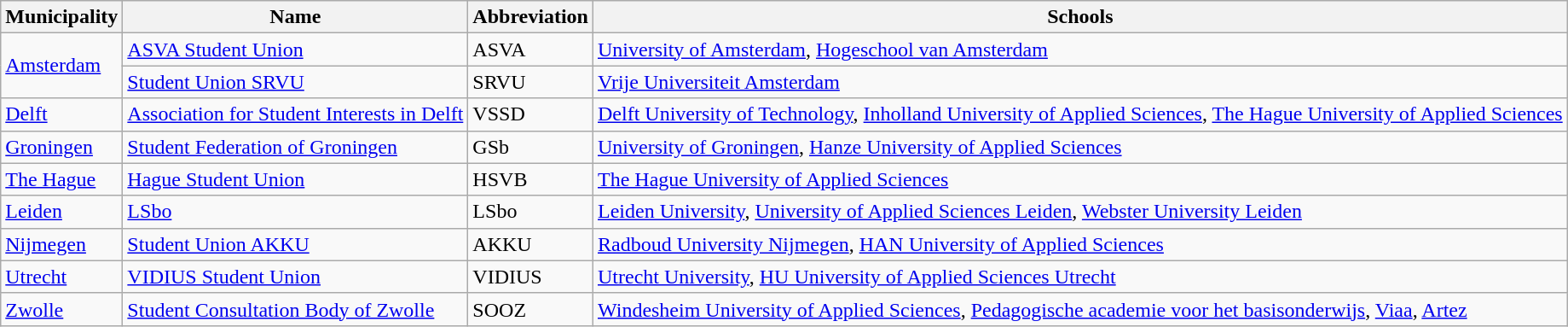<table class="wikitable">
<tr>
<th>Municipality</th>
<th>Name</th>
<th>Abbreviation</th>
<th>Schools</th>
</tr>
<tr>
<td rowspan=2><a href='#'>Amsterdam</a></td>
<td><a href='#'>ASVA Student Union</a></td>
<td>ASVA</td>
<td><a href='#'>University of Amsterdam</a>, <a href='#'>Hogeschool van Amsterdam</a></td>
</tr>
<tr>
<td><a href='#'>Student Union SRVU</a></td>
<td>SRVU</td>
<td><a href='#'>Vrije Universiteit Amsterdam</a></td>
</tr>
<tr>
<td><a href='#'>Delft</a></td>
<td><a href='#'>Association for Student Interests in Delft</a></td>
<td>VSSD</td>
<td><a href='#'>Delft University of Technology</a>, <a href='#'>Inholland University of Applied Sciences</a>, <a href='#'>The Hague University of Applied Sciences</a></td>
</tr>
<tr>
<td><a href='#'>Groningen</a></td>
<td><a href='#'>Student Federation of Groningen</a></td>
<td>GSb</td>
<td><a href='#'>University of Groningen</a>, <a href='#'>Hanze University of Applied Sciences</a></td>
</tr>
<tr>
<td><a href='#'>The Hague</a></td>
<td><a href='#'>Hague Student Union</a></td>
<td>HSVB</td>
<td><a href='#'>The Hague University of Applied Sciences</a></td>
</tr>
<tr>
<td><a href='#'>Leiden</a></td>
<td><a href='#'>LSbo</a></td>
<td>LSbo</td>
<td><a href='#'>Leiden University</a>, <a href='#'>University of Applied Sciences Leiden</a>, <a href='#'>Webster University Leiden</a></td>
</tr>
<tr>
<td><a href='#'>Nijmegen</a></td>
<td><a href='#'>Student Union AKKU</a></td>
<td>AKKU</td>
<td><a href='#'>Radboud University Nijmegen</a>, <a href='#'>HAN University of Applied Sciences</a></td>
</tr>
<tr>
<td><a href='#'>Utrecht</a></td>
<td><a href='#'>VIDIUS Student Union</a></td>
<td>VIDIUS</td>
<td><a href='#'>Utrecht University</a>, <a href='#'>HU University of Applied Sciences Utrecht</a></td>
</tr>
<tr>
<td><a href='#'>Zwolle</a></td>
<td><a href='#'>Student Consultation Body of Zwolle</a></td>
<td>SOOZ</td>
<td><a href='#'>Windesheim University of Applied Sciences</a>, <a href='#'>Pedagogische academie voor het basisonderwijs</a>, <a href='#'>Viaa</a>, <a href='#'>Artez</a></td>
</tr>
</table>
